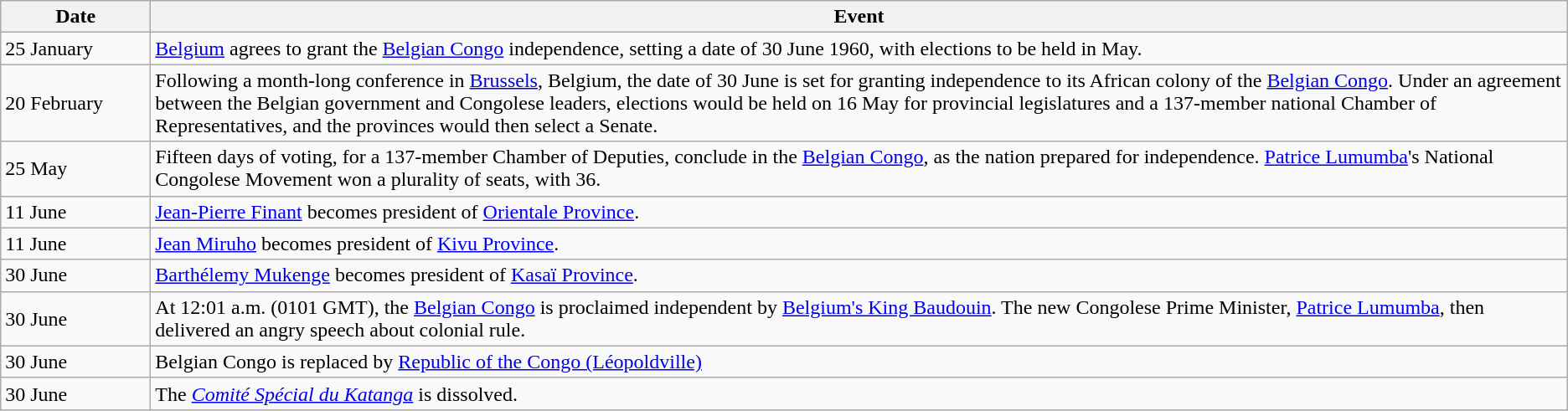<table class=wikitable>
<tr>
<th style="width:7em">Date</th>
<th>Event</th>
</tr>
<tr>
<td>25 January</td>
<td><a href='#'>Belgium</a> agrees to grant the <a href='#'>Belgian Congo</a> independence, setting a date of 30 June 1960, with elections to be held in May.</td>
</tr>
<tr>
<td>20 February</td>
<td>Following a month-long conference in <a href='#'>Brussels</a>, Belgium, the date of 30 June is set for granting independence to its African colony of the <a href='#'>Belgian Congo</a>. Under an agreement between the Belgian government and Congolese leaders, elections would be held on 16 May for provincial legislatures and a 137-member national Chamber of Representatives, and the provinces would then select a Senate.</td>
</tr>
<tr>
<td>25 May</td>
<td>Fifteen days of voting, for a 137-member Chamber of Deputies, conclude in the <a href='#'>Belgian Congo</a>, as the nation prepared for independence.  <a href='#'>Patrice Lumumba</a>'s National Congolese Movement won a plurality of seats, with 36.</td>
</tr>
<tr>
<td>11 June</td>
<td><a href='#'>Jean-Pierre Finant</a> becomes president of <a href='#'>Orientale Province</a>.</td>
</tr>
<tr>
<td>11 June</td>
<td><a href='#'>Jean Miruho</a> becomes president of <a href='#'>Kivu Province</a>.</td>
</tr>
<tr>
<td>30 June</td>
<td><a href='#'>Barthélemy Mukenge</a> becomes president of <a href='#'>Kasaï Province</a>.</td>
</tr>
<tr>
<td>30 June</td>
<td>At 12:01 a.m. (0101 GMT), the <a href='#'>Belgian Congo</a> is proclaimed independent by <a href='#'>Belgium's King Baudouin</a>.  The new Congolese Prime Minister, <a href='#'>Patrice Lumumba</a>, then delivered an angry speech about colonial rule.</td>
</tr>
<tr>
<td>30 June</td>
<td>Belgian Congo is replaced by <a href='#'>Republic of the Congo (Léopoldville)</a></td>
</tr>
<tr>
<td>30 June</td>
<td>The <em><a href='#'>Comité Spécial du Katanga</a></em> is dissolved.</td>
</tr>
</table>
